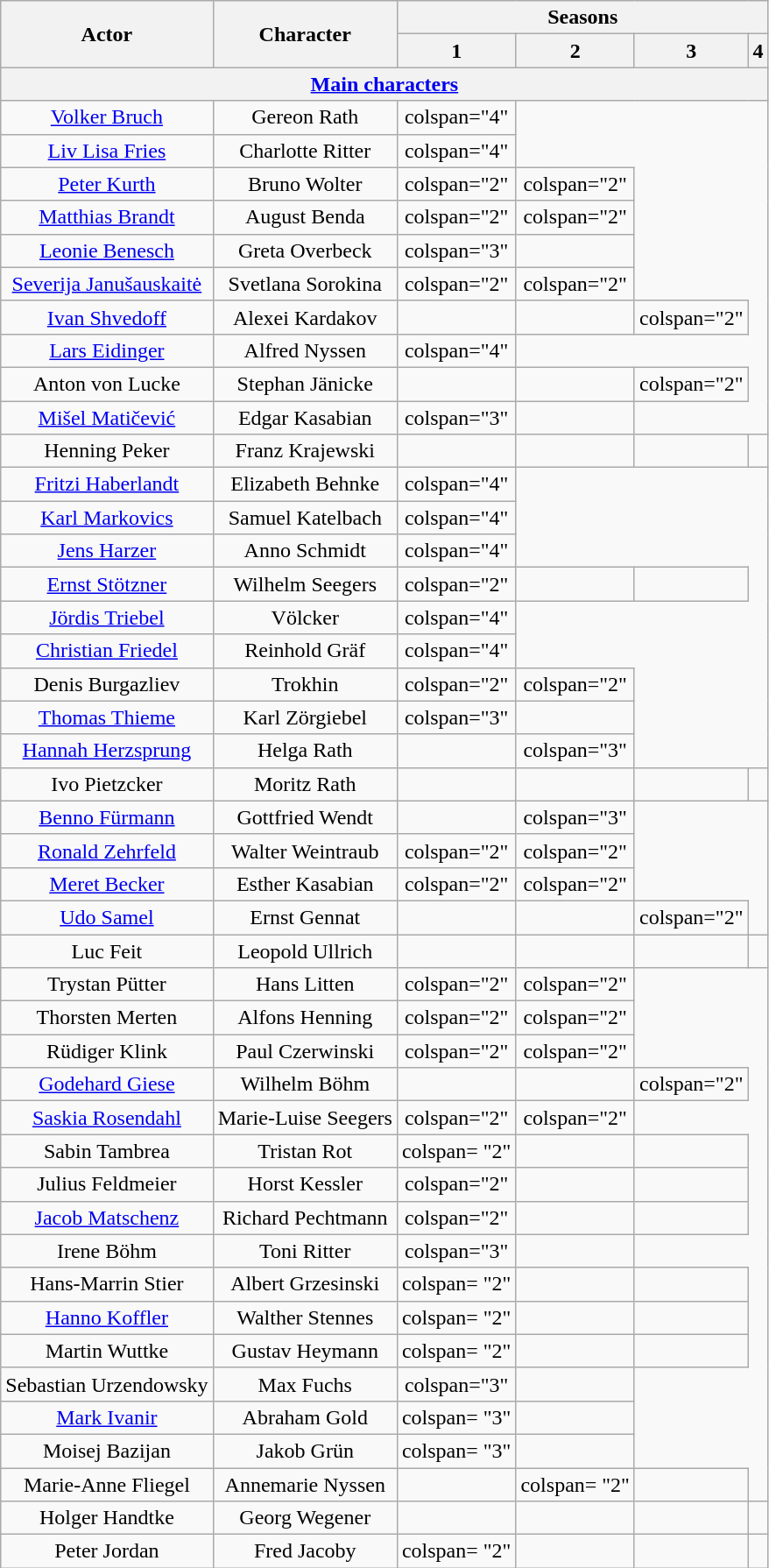<table class="wikitable plainrowheaders" style="text-align:center">
<tr>
<th rowspan="2">Actor</th>
<th rowspan="2">Character</th>
<th colspan="4">Seasons</th>
</tr>
<tr>
<th scope="col">1</th>
<th scope="col">2</th>
<th scope="col">3</th>
<th scope="col">4</th>
</tr>
<tr>
<th colspan=6><a href='#'>Main characters</a></th>
</tr>
<tr>
<td><a href='#'>Volker Bruch</a></td>
<td>Gereon Rath</td>
<td>colspan="4" </td>
</tr>
<tr>
<td><a href='#'>Liv Lisa Fries</a></td>
<td>Charlotte Ritter</td>
<td>colspan="4" </td>
</tr>
<tr>
<td><a href='#'>Peter Kurth</a></td>
<td>Bruno Wolter</td>
<td>colspan="2" </td>
<td>colspan="2" </td>
</tr>
<tr>
<td><a href='#'>Matthias Brandt</a></td>
<td>August Benda</td>
<td>colspan="2" </td>
<td>colspan="2" </td>
</tr>
<tr>
<td><a href='#'>Leonie Benesch</a></td>
<td>Greta Overbeck</td>
<td>colspan="3" </td>
<td></td>
</tr>
<tr>
<td><a href='#'>Severija Janušauskaitė</a></td>
<td>Svetlana Sorokina</td>
<td>colspan="2" </td>
<td>colspan="2" </td>
</tr>
<tr>
<td><a href='#'>Ivan Shvedoff</a></td>
<td>Alexei Kardakov</td>
<td></td>
<td></td>
<td>colspan="2" </td>
</tr>
<tr>
<td><a href='#'>Lars Eidinger</a></td>
<td>Alfred Nyssen</td>
<td>colspan="4" </td>
</tr>
<tr>
<td>Anton von Lucke</td>
<td>Stephan Jänicke</td>
<td></td>
<td></td>
<td>colspan="2" </td>
</tr>
<tr>
<td><a href='#'>Mišel Matičević</a></td>
<td>Edgar Kasabian</td>
<td>colspan="3" </td>
<td></td>
</tr>
<tr>
<td>Henning Peker</td>
<td>Franz Krajewski</td>
<td></td>
<td></td>
<td></td>
<td></td>
</tr>
<tr>
<td><a href='#'>Fritzi Haberlandt</a></td>
<td>Elizabeth Behnke</td>
<td>colspan="4" </td>
</tr>
<tr>
<td><a href='#'>Karl Markovics</a></td>
<td>Samuel Katelbach</td>
<td>colspan="4" </td>
</tr>
<tr>
<td><a href='#'>Jens Harzer</a></td>
<td>Anno Schmidt</td>
<td>colspan="4" </td>
</tr>
<tr>
<td><a href='#'>Ernst Stötzner</a></td>
<td>Wilhelm Seegers</td>
<td>colspan="2" </td>
<td></td>
<td></td>
</tr>
<tr>
<td><a href='#'>Jördis Triebel</a></td>
<td>Völcker</td>
<td>colspan="4" </td>
</tr>
<tr>
<td><a href='#'>Christian Friedel</a></td>
<td>Reinhold Gräf</td>
<td>colspan="4" </td>
</tr>
<tr>
<td>Denis Burgazliev</td>
<td>Trokhin</td>
<td>colspan="2" </td>
<td>colspan="2" </td>
</tr>
<tr>
<td><a href='#'>Thomas Thieme</a></td>
<td>Karl Zörgiebel</td>
<td>colspan="3" </td>
<td></td>
</tr>
<tr>
<td><a href='#'>Hannah Herzsprung</a></td>
<td>Helga Rath</td>
<td></td>
<td>colspan="3" </td>
</tr>
<tr>
<td>Ivo Pietzcker</td>
<td>Moritz Rath</td>
<td></td>
<td></td>
<td></td>
<td></td>
</tr>
<tr>
<td><a href='#'>Benno Fürmann</a></td>
<td>Gottfried Wendt</td>
<td></td>
<td>colspan="3" </td>
</tr>
<tr>
<td><a href='#'>Ronald Zehrfeld</a></td>
<td>Walter Weintraub</td>
<td>colspan="2" </td>
<td>colspan="2" </td>
</tr>
<tr>
<td><a href='#'>Meret Becker</a></td>
<td>Esther Kasabian</td>
<td>colspan="2" </td>
<td>colspan="2" </td>
</tr>
<tr>
<td><a href='#'>Udo Samel</a></td>
<td>Ernst Gennat</td>
<td></td>
<td></td>
<td>colspan="2" </td>
</tr>
<tr>
<td>Luc Feit</td>
<td>Leopold Ullrich</td>
<td></td>
<td></td>
<td></td>
<td></td>
</tr>
<tr>
<td>Trystan Pütter</td>
<td>Hans Litten</td>
<td>colspan="2" </td>
<td>colspan="2" </td>
</tr>
<tr>
<td>Thorsten Merten</td>
<td>Alfons Henning</td>
<td>colspan="2" </td>
<td>colspan="2" </td>
</tr>
<tr>
<td>Rüdiger Klink</td>
<td>Paul Czerwinski</td>
<td>colspan="2" </td>
<td>colspan="2" </td>
</tr>
<tr>
<td><a href='#'>Godehard Giese</a></td>
<td>Wilhelm Böhm</td>
<td></td>
<td></td>
<td>colspan="2" </td>
</tr>
<tr>
<td><a href='#'>Saskia Rosendahl</a></td>
<td>Marie-Luise Seegers</td>
<td>colspan="2" </td>
<td>colspan="2" </td>
</tr>
<tr>
<td>Sabin Tambrea</td>
<td>Tristan Rot</td>
<td>colspan= "2" </td>
<td></td>
<td></td>
</tr>
<tr>
<td>Julius Feldmeier</td>
<td>Horst Kessler</td>
<td>colspan="2" </td>
<td></td>
<td></td>
</tr>
<tr>
<td><a href='#'>Jacob Matschenz</a></td>
<td>Richard Pechtmann</td>
<td>colspan="2" </td>
<td></td>
<td></td>
</tr>
<tr>
<td>Irene Böhm</td>
<td>Toni Ritter</td>
<td>colspan="3" </td>
<td></td>
</tr>
<tr>
<td>Hans-Marrin Stier</td>
<td>Albert Grzesinski</td>
<td>colspan= "2" </td>
<td></td>
<td></td>
</tr>
<tr>
<td><a href='#'>Hanno Koffler</a></td>
<td>Walther Stennes</td>
<td>colspan= "2" </td>
<td></td>
<td></td>
</tr>
<tr>
<td>Martin Wuttke</td>
<td>Gustav Heymann</td>
<td>colspan= "2" </td>
<td></td>
<td></td>
</tr>
<tr>
<td>Sebastian Urzendowsky</td>
<td>Max Fuchs</td>
<td>colspan="3" </td>
<td></td>
</tr>
<tr>
<td><a href='#'>Mark Ivanir</a></td>
<td>Abraham Gold</td>
<td>colspan= "3" </td>
<td></td>
</tr>
<tr>
<td>Moisej Bazijan</td>
<td>Jakob Grün</td>
<td>colspan= "3" </td>
<td></td>
</tr>
<tr>
<td>Marie-Anne Fliegel</td>
<td>Annemarie Nyssen</td>
<td></td>
<td>colspan= "2" </td>
<td></td>
</tr>
<tr>
<td>Holger Handtke</td>
<td>Georg Wegener</td>
<td></td>
<td></td>
<td></td>
<td></td>
</tr>
<tr>
<td>Peter Jordan</td>
<td>Fred Jacoby</td>
<td>colspan= "2" </td>
<td></td>
<td></td>
</tr>
</table>
